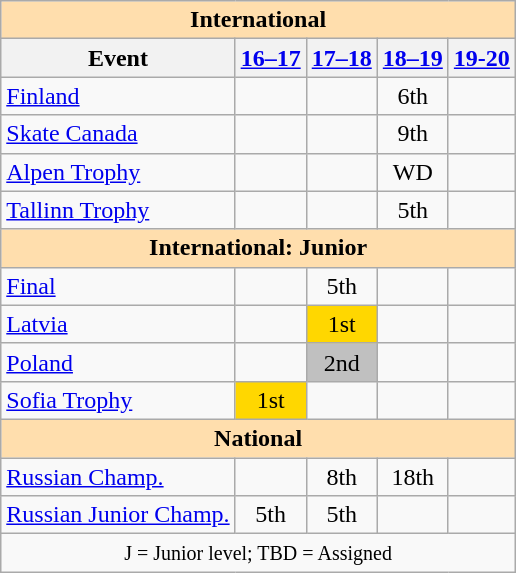<table class="wikitable" style="text-align:center">
<tr>
<th style="background-color: #ffdead; " colspan=5 align=center>International</th>
</tr>
<tr>
<th>Event</th>
<th><a href='#'>16–17</a></th>
<th><a href='#'>17–18</a></th>
<th><a href='#'>18–19</a></th>
<th><a href='#'>19-20</a></th>
</tr>
<tr>
<td align=left> <a href='#'>Finland</a></td>
<td></td>
<td></td>
<td>6th</td>
<td></td>
</tr>
<tr>
<td align=left> <a href='#'>Skate Canada</a></td>
<td></td>
<td></td>
<td>9th</td>
<td></td>
</tr>
<tr>
<td align=left> <a href='#'>Alpen Trophy</a></td>
<td></td>
<td></td>
<td>WD</td>
<td></td>
</tr>
<tr>
<td align=left> <a href='#'>Tallinn Trophy</a></td>
<td></td>
<td></td>
<td>5th</td>
<td></td>
</tr>
<tr>
<th style="background-color: #ffdead; " colspan=5 align=center>International: Junior</th>
</tr>
<tr>
<td align=left> <a href='#'>Final</a></td>
<td></td>
<td>5th</td>
<td></td>
<td></td>
</tr>
<tr>
<td align=left> <a href='#'>Latvia</a></td>
<td></td>
<td bgcolor=gold>1st</td>
<td></td>
<td></td>
</tr>
<tr>
<td align=left> <a href='#'>Poland</a></td>
<td></td>
<td bgcolor=silver>2nd</td>
<td></td>
<td></td>
</tr>
<tr>
<td align=left><a href='#'>Sofia Trophy</a></td>
<td bgcolor=gold>1st</td>
<td></td>
<td></td>
<td></td>
</tr>
<tr>
<th style="background-color: #ffdead; " colspan=5 align=center>National</th>
</tr>
<tr>
<td align=left><a href='#'>Russian Champ.</a></td>
<td></td>
<td>8th</td>
<td>18th</td>
<td></td>
</tr>
<tr>
<td align=left><a href='#'>Russian Junior Champ.</a></td>
<td>5th</td>
<td>5th</td>
<td></td>
<td></td>
</tr>
<tr>
<td colspan=5 align=center><small> J = Junior level; TBD = Assigned </small></td>
</tr>
</table>
